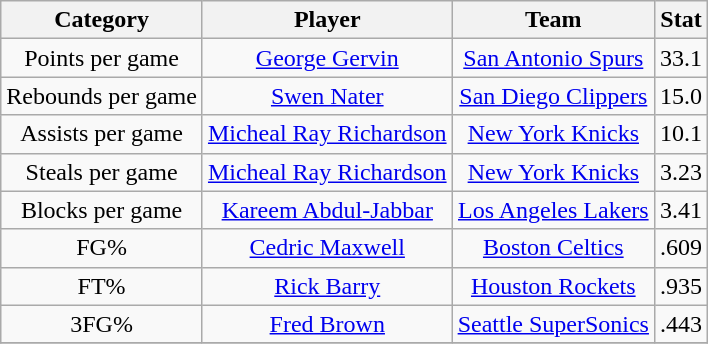<table class="wikitable" style="text-align:center">
<tr>
<th>Category</th>
<th>Player</th>
<th>Team</th>
<th>Stat</th>
</tr>
<tr>
<td>Points per game</td>
<td><a href='#'>George Gervin</a></td>
<td><a href='#'>San Antonio Spurs</a></td>
<td>33.1</td>
</tr>
<tr>
<td>Rebounds per game</td>
<td><a href='#'>Swen Nater</a></td>
<td><a href='#'>San Diego Clippers</a></td>
<td>15.0</td>
</tr>
<tr>
<td>Assists per game</td>
<td><a href='#'>Micheal Ray Richardson</a></td>
<td><a href='#'>New York Knicks</a></td>
<td>10.1</td>
</tr>
<tr>
<td>Steals per game</td>
<td><a href='#'>Micheal Ray Richardson</a></td>
<td><a href='#'>New York Knicks</a></td>
<td>3.23</td>
</tr>
<tr>
<td>Blocks per game</td>
<td><a href='#'>Kareem Abdul-Jabbar</a></td>
<td><a href='#'>Los Angeles Lakers</a></td>
<td>3.41</td>
</tr>
<tr>
<td>FG%</td>
<td><a href='#'>Cedric Maxwell</a></td>
<td><a href='#'>Boston Celtics</a></td>
<td>.609</td>
</tr>
<tr>
<td>FT%</td>
<td><a href='#'>Rick Barry</a></td>
<td><a href='#'>Houston Rockets</a></td>
<td>.935</td>
</tr>
<tr>
<td>3FG%</td>
<td><a href='#'>Fred Brown</a></td>
<td><a href='#'>Seattle SuperSonics</a></td>
<td>.443</td>
</tr>
<tr>
</tr>
</table>
